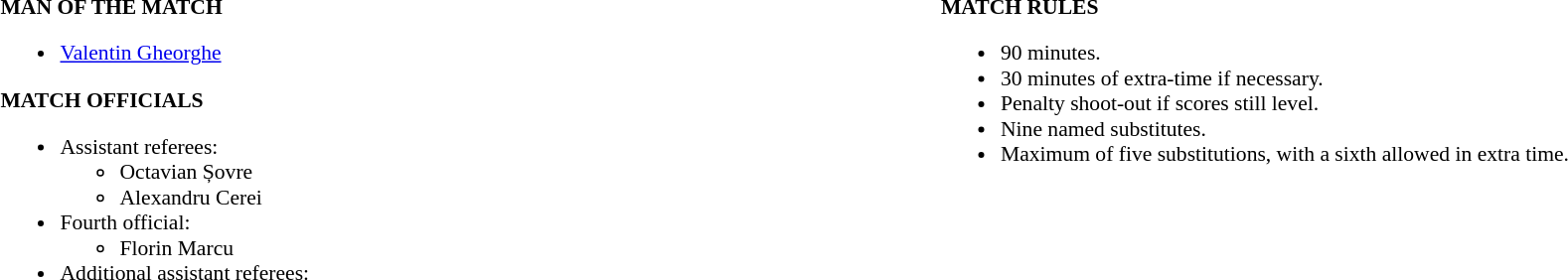<table width=100% style="font-size: 90%">
<tr>
<td width=50% valign=top><br><strong>MAN OF THE MATCH</strong><ul><li> <a href='#'>Valentin Gheorghe</a></li></ul><strong>MATCH OFFICIALS</strong><ul><li>Assistant referees:<ul><li>Octavian Șovre</li><li>Alexandru Cerei</li></ul></li><li>Fourth official:<ul><li>Florin Marcu</li></ul></li><li>Additional assistant referees:</li></ul></td>
<td width=50% valign=top><br><strong>MATCH RULES</strong><ul><li>90 minutes.</li><li>30 minutes of extra-time if necessary.</li><li>Penalty shoot-out if scores still level.</li><li>Nine named substitutes.</li><li>Maximum of five substitutions, with a sixth allowed in extra time.</li></ul></td>
</tr>
</table>
